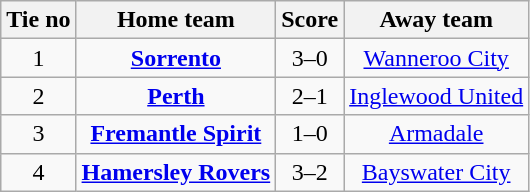<table class="wikitable" style="text-align:center">
<tr>
<th>Tie no</th>
<th>Home team</th>
<th>Score</th>
<th>Away team</th>
</tr>
<tr>
<td>1</td>
<td><strong><a href='#'>Sorrento</a></strong></td>
<td>3–0</td>
<td><a href='#'>Wanneroo City</a></td>
</tr>
<tr>
<td>2</td>
<td><strong><a href='#'>Perth</a></strong></td>
<td>2–1</td>
<td><a href='#'>Inglewood United</a></td>
</tr>
<tr>
<td>3</td>
<td><strong><a href='#'>Fremantle Spirit</a></strong></td>
<td>1–0</td>
<td><a href='#'>Armadale</a></td>
</tr>
<tr>
<td>4</td>
<td><strong><a href='#'>Hamersley Rovers</a></strong></td>
<td>3–2</td>
<td><a href='#'>Bayswater City</a></td>
</tr>
</table>
